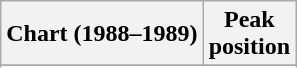<table class="wikitable sortable plainrowheaders" style="text-align:center">
<tr>
<th scope="col">Chart (1988–1989)</th>
<th scope="col">Peak<br>position</th>
</tr>
<tr>
</tr>
<tr>
</tr>
<tr>
</tr>
<tr>
</tr>
<tr>
</tr>
</table>
